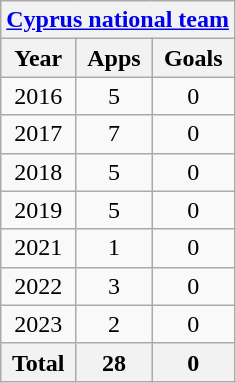<table class=wikitable style="text-align:center">
<tr>
<th colspan=3><a href='#'>Cyprus national team</a></th>
</tr>
<tr>
<th>Year</th>
<th>Apps</th>
<th>Goals</th>
</tr>
<tr>
<td>2016</td>
<td>5</td>
<td>0</td>
</tr>
<tr>
<td>2017</td>
<td>7</td>
<td>0</td>
</tr>
<tr>
<td>2018</td>
<td>5</td>
<td>0</td>
</tr>
<tr>
<td>2019</td>
<td>5</td>
<td>0</td>
</tr>
<tr>
<td>2021</td>
<td>1</td>
<td>0</td>
</tr>
<tr>
<td>2022</td>
<td>3</td>
<td>0</td>
</tr>
<tr>
<td>2023</td>
<td>2</td>
<td>0</td>
</tr>
<tr>
<th>Total</th>
<th>28</th>
<th>0</th>
</tr>
</table>
